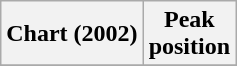<table class="wikitable sortable plainrowheaders" style="text-align:center">
<tr>
<th scope="col">Chart (2002)</th>
<th scope="col">Peak<br>position</th>
</tr>
<tr>
</tr>
</table>
